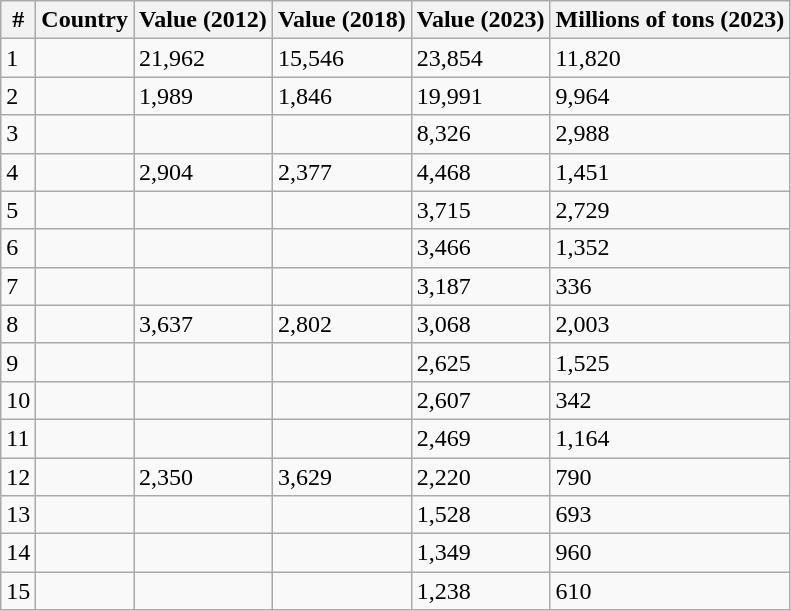<table class="wikitable sortable plainrowheads" ;">
<tr>
<th scope="col">#</th>
<th scope="col">Country</th>
<th scope="col">Value (2012)</th>
<th>Value (2018)</th>
<th>Value (2023)</th>
<th>Millions of tons (2023)</th>
</tr>
<tr>
<td>1</td>
<td></td>
<td>21,962</td>
<td>15,546</td>
<td>23,854</td>
<td>11,820</td>
</tr>
<tr>
<td>2</td>
<td></td>
<td>1,989</td>
<td>1,846</td>
<td>19,991</td>
<td>9,964</td>
</tr>
<tr>
<td>3</td>
<td></td>
<td></td>
<td></td>
<td>8,326</td>
<td>2,988</td>
</tr>
<tr>
<td>4</td>
<td></td>
<td>2,904</td>
<td>2,377</td>
<td>4,468</td>
<td>1,451</td>
</tr>
<tr>
<td>5</td>
<td></td>
<td></td>
<td></td>
<td>3,715</td>
<td>2,729</td>
</tr>
<tr>
<td>6</td>
<td></td>
<td></td>
<td></td>
<td>3,466</td>
<td>1,352</td>
</tr>
<tr>
<td>7</td>
<td></td>
<td></td>
<td></td>
<td>3,187</td>
<td>336</td>
</tr>
<tr>
<td>8</td>
<td></td>
<td>3,637</td>
<td>2,802</td>
<td>3,068</td>
<td>2,003</td>
</tr>
<tr>
<td>9</td>
<td></td>
<td></td>
<td></td>
<td>2,625</td>
<td>1,525</td>
</tr>
<tr>
<td>10</td>
<td></td>
<td></td>
<td></td>
<td>2,607</td>
<td>342</td>
</tr>
<tr>
<td>11</td>
<td></td>
<td></td>
<td></td>
<td>2,469</td>
<td>1,164</td>
</tr>
<tr>
<td>12</td>
<td></td>
<td>2,350</td>
<td>3,629</td>
<td>2,220</td>
<td>790</td>
</tr>
<tr>
<td>13</td>
<td></td>
<td></td>
<td></td>
<td>1,528</td>
<td>693</td>
</tr>
<tr>
<td>14</td>
<td></td>
<td></td>
<td></td>
<td>1,349</td>
<td>960</td>
</tr>
<tr>
<td>15</td>
<td></td>
<td></td>
<td></td>
<td>1,238</td>
<td>610</td>
</tr>
</table>
